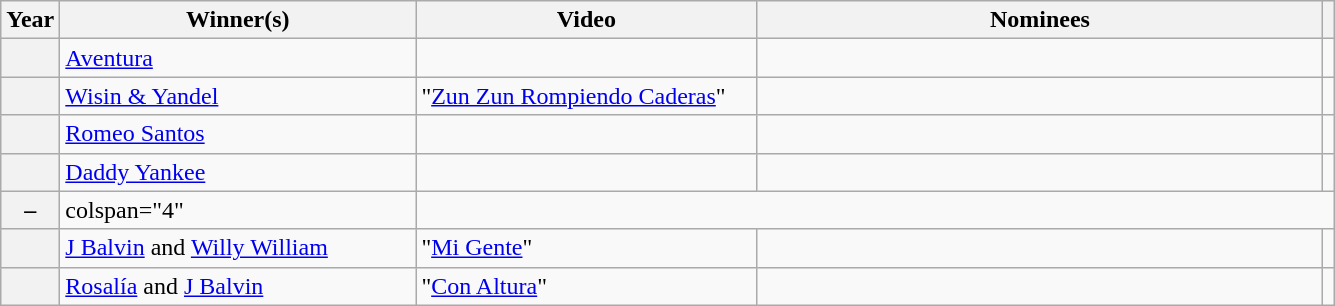<table class="wikitable sortable">
<tr>
<th scope="col" style="width:25px;">Year</th>
<th scope="col" style="width:230px;">Winner(s)</th>
<th scope="col" style="width:220px;">Video</th>
<th scope="col" style="width:370px;">Nominees</th>
<th scope="col" class="unsortable"></th>
</tr>
<tr>
<th scope="row"></th>
<td><a href='#'>Aventura</a></td>
<td></td>
<td></td>
<td align="center"></td>
</tr>
<tr>
<th scope="row"></th>
<td><a href='#'>Wisin & Yandel</a></td>
<td>"<a href='#'>Zun Zun Rompiendo Caderas</a>"</td>
<td></td>
<td align="center"></td>
</tr>
<tr>
<th scope="row"></th>
<td><a href='#'>Romeo Santos</a></td>
<td></td>
<td></td>
<td align="center"></td>
</tr>
<tr>
<th scope="row"></th>
<td><a href='#'>Daddy Yankee</a></td>
<td></td>
<td></td>
<td align="center"></td>
</tr>
<tr>
<th scope="row"> – </th>
<td>colspan="4" </td>
</tr>
<tr>
<th scope="row"></th>
<td><a href='#'>J Balvin</a> and <a href='#'>Willy William</a></td>
<td>"<a href='#'>Mi Gente</a>"</td>
<td></td>
<td align="center"></td>
</tr>
<tr>
<th scope="row"></th>
<td><a href='#'>Rosalía</a> and <a href='#'>J Balvin</a> </td>
<td>"<a href='#'>Con Altura</a>"</td>
<td></td>
<td align="center"></td>
</tr>
</table>
